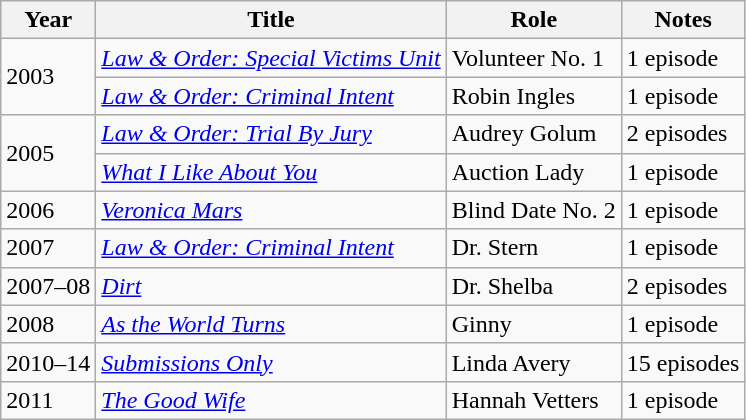<table class="wikitable">
<tr>
<th>Year</th>
<th>Title</th>
<th>Role</th>
<th>Notes</th>
</tr>
<tr>
<td rowspan="2">2003</td>
<td><em><a href='#'>Law & Order: Special Victims Unit</a></em></td>
<td>Volunteer No. 1</td>
<td>1 episode</td>
</tr>
<tr>
<td><em><a href='#'>Law & Order: Criminal Intent</a></em></td>
<td>Robin Ingles</td>
<td>1 episode</td>
</tr>
<tr>
<td rowspan="2">2005</td>
<td><em><a href='#'>Law & Order: Trial By Jury</a></em></td>
<td>Audrey Golum</td>
<td>2 episodes</td>
</tr>
<tr>
<td><em><a href='#'>What I Like About You</a></em></td>
<td>Auction Lady</td>
<td>1 episode</td>
</tr>
<tr>
<td>2006</td>
<td><em><a href='#'>Veronica Mars</a></em></td>
<td>Blind Date No. 2</td>
<td>1 episode</td>
</tr>
<tr>
<td>2007</td>
<td><em><a href='#'>Law & Order: Criminal Intent</a></em></td>
<td>Dr. Stern</td>
<td>1 episode</td>
</tr>
<tr>
<td>2007–08</td>
<td><em><a href='#'>Dirt</a></em></td>
<td>Dr. Shelba</td>
<td>2 episodes</td>
</tr>
<tr>
<td>2008</td>
<td><em><a href='#'>As the World Turns</a></em></td>
<td>Ginny</td>
<td>1 episode</td>
</tr>
<tr>
<td>2010–14</td>
<td><em><a href='#'>Submissions Only</a></em></td>
<td>Linda Avery</td>
<td>15 episodes</td>
</tr>
<tr>
<td>2011</td>
<td><em><a href='#'>The Good Wife</a></em></td>
<td>Hannah Vetters</td>
<td>1 episode</td>
</tr>
</table>
